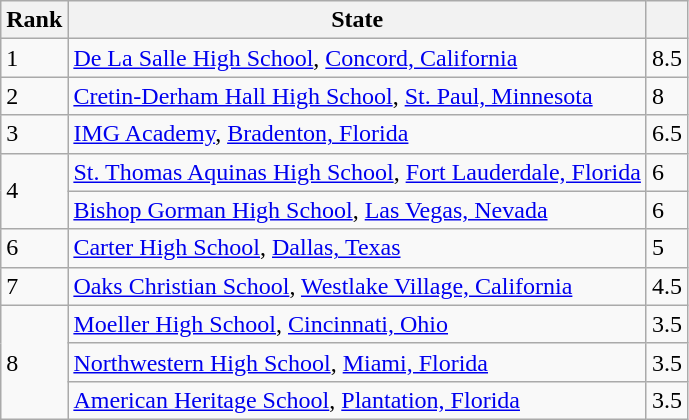<table class="wikitable sortable">
<tr>
<th>Rank</th>
<th>State</th>
<th></th>
</tr>
<tr>
<td rowspan=1>1</td>
<td><a href='#'>De La Salle High School</a>, <a href='#'>Concord, California</a></td>
<td>8.5</td>
</tr>
<tr>
<td rowspan=1>2</td>
<td><a href='#'>Cretin-Derham Hall High School</a>, <a href='#'>St. Paul, Minnesota</a></td>
<td>8</td>
</tr>
<tr>
<td rowspan=1>3</td>
<td><a href='#'>IMG Academy</a>, <a href='#'>Bradenton, Florida</a></td>
<td>6.5</td>
</tr>
<tr>
<td rowspan=2>4</td>
<td><a href='#'>St. Thomas Aquinas High School</a>, <a href='#'>Fort Lauderdale, Florida</a></td>
<td>6</td>
</tr>
<tr>
<td><a href='#'>Bishop Gorman High School</a>, <a href='#'>Las Vegas, Nevada</a></td>
<td>6</td>
</tr>
<tr>
<td rowspan=1>6</td>
<td><a href='#'>Carter High School</a>, <a href='#'>Dallas, Texas</a></td>
<td>5</td>
</tr>
<tr>
<td rowspan=1>7</td>
<td><a href='#'>Oaks Christian School</a>, <a href='#'>Westlake Village, California</a></td>
<td>4.5</td>
</tr>
<tr>
<td rowspan=3>8</td>
<td><a href='#'>Moeller High School</a>, <a href='#'>Cincinnati, Ohio</a></td>
<td>3.5</td>
</tr>
<tr>
<td><a href='#'>Northwestern High School</a>, <a href='#'>Miami, Florida</a></td>
<td>3.5</td>
</tr>
<tr>
<td><a href='#'>American Heritage School</a>, <a href='#'>Plantation, Florida</a></td>
<td>3.5</td>
</tr>
</table>
